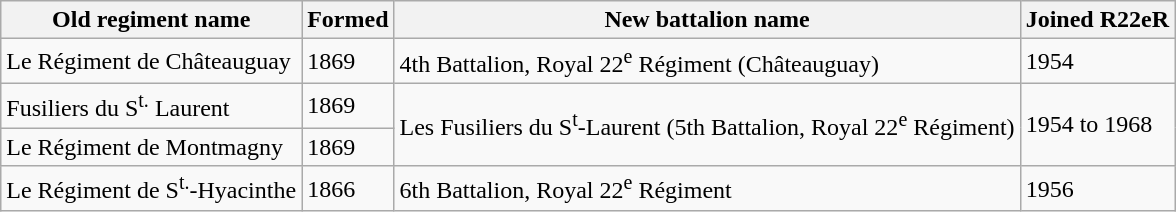<table class=wikitable>
<tr>
<th>Old regiment name</th>
<th>Formed</th>
<th>New battalion name</th>
<th>Joined R22eR</th>
</tr>
<tr>
<td>Le Régiment de Châteauguay</td>
<td>1869</td>
<td>4th Battalion, Royal 22<sup>e</sup> Régiment (Châteauguay)</td>
<td>1954</td>
</tr>
<tr>
<td>Fusiliers du S<sup>t.</sup> Laurent</td>
<td>1869</td>
<td rowspan=2>Les Fusiliers du S<sup>t</sup>-Laurent (5th Battalion, Royal 22<sup>e</sup> Régiment)</td>
<td rowspan=2>1954 to 1968</td>
</tr>
<tr>
<td>Le Régiment de Montmagny</td>
<td>1869</td>
</tr>
<tr>
<td>Le Régiment de S<sup>t.</sup>-Hyacinthe</td>
<td>1866</td>
<td>6th Battalion, Royal 22<sup>e</sup>  Régiment</td>
<td>1956</td>
</tr>
</table>
